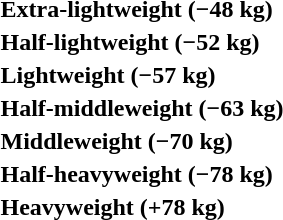<table>
<tr>
<th rowspan=2 style="text-align:left;">Extra-lightweight (−48 kg)</th>
<td rowspan=2></td>
<td rowspan=2></td>
<td></td>
</tr>
<tr>
<td></td>
</tr>
<tr>
<th rowspan=2 style="text-align:left;">Half-lightweight (−52 kg)</th>
<td rowspan=2></td>
<td rowspan=2></td>
<td></td>
</tr>
<tr>
<td></td>
</tr>
<tr>
<th rowspan=2 style="text-align:left;">Lightweight (−57 kg)</th>
<td rowspan=2></td>
<td rowspan=2></td>
<td></td>
</tr>
<tr>
<td></td>
</tr>
<tr>
<th rowspan=2 style="text-align:left;">Half-middleweight (−63 kg)</th>
<td rowspan=2></td>
<td rowspan=2></td>
<td></td>
</tr>
<tr>
<td></td>
</tr>
<tr>
<th rowspan=2 style="text-align:left;">Middleweight (−70 kg)</th>
<td rowspan=2></td>
<td rowspan=2></td>
<td></td>
</tr>
<tr>
<td></td>
</tr>
<tr>
<th rowspan=2 style="text-align:left;">Half-heavyweight (−78 kg)</th>
<td rowspan=2></td>
<td rowspan=2></td>
<td></td>
</tr>
<tr>
<td></td>
</tr>
<tr>
<th rowspan=2 style="text-align:left;">Heavyweight (+78 kg)</th>
<td rowspan=2></td>
<td rowspan=2></td>
<td></td>
</tr>
<tr>
<td></td>
</tr>
</table>
